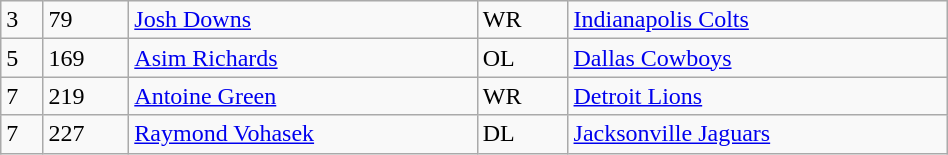<table class="wikitable" style="width:50%;">
<tr>
<td>3</td>
<td>79</td>
<td><a href='#'>Josh Downs</a></td>
<td>WR</td>
<td><a href='#'>Indianapolis Colts</a></td>
</tr>
<tr>
<td>5</td>
<td>169</td>
<td><a href='#'>Asim Richards</a></td>
<td>OL</td>
<td><a href='#'>Dallas Cowboys</a></td>
</tr>
<tr>
<td>7</td>
<td>219</td>
<td><a href='#'>Antoine Green</a></td>
<td>WR</td>
<td><a href='#'>Detroit Lions</a></td>
</tr>
<tr>
<td>7</td>
<td>227</td>
<td><a href='#'>Raymond Vohasek</a></td>
<td>DL</td>
<td><a href='#'>Jacksonville Jaguars</a></td>
</tr>
</table>
